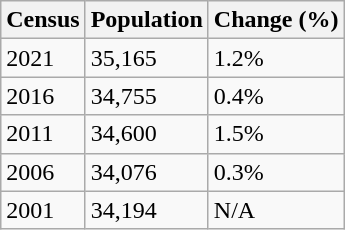<table class=wikitable>
<tr>
<th>Census</th>
<th>Population</th>
<th>Change (%)</th>
</tr>
<tr>
<td>2021</td>
<td>35,165</td>
<td> 1.2%</td>
</tr>
<tr>
<td>2016</td>
<td>34,755</td>
<td> 0.4%</td>
</tr>
<tr>
<td>2011</td>
<td>34,600</td>
<td> 1.5%</td>
</tr>
<tr>
<td>2006</td>
<td>34,076</td>
<td> 0.3%</td>
</tr>
<tr>
<td>2001</td>
<td>34,194</td>
<td>N/A</td>
</tr>
</table>
